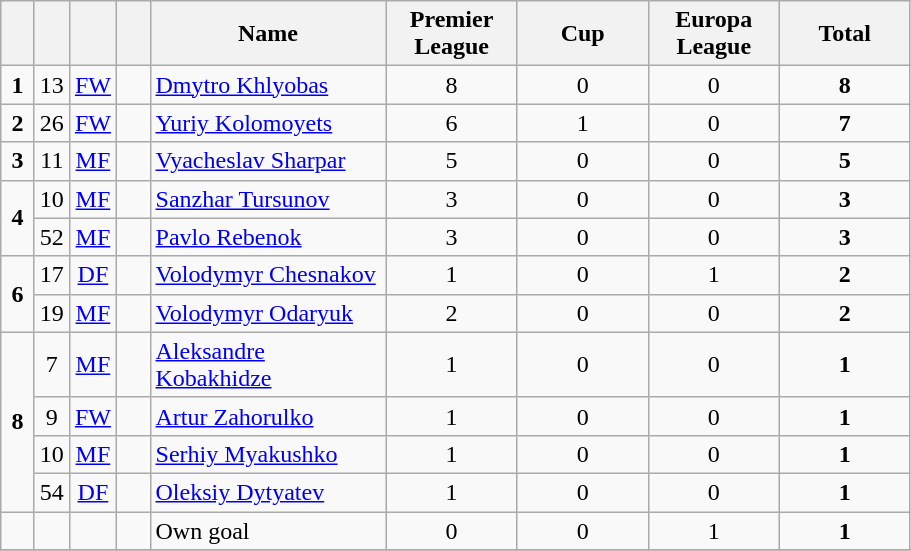<table class="wikitable" style="text-align:center">
<tr>
<th width=15></th>
<th width=15></th>
<th width=15></th>
<th width=15></th>
<th width=150>Name</th>
<th width=80><strong>Premier League</strong></th>
<th width=80><strong>Cup</strong></th>
<th width=80><strong>Europa League</strong></th>
<th width=80>Total</th>
</tr>
<tr>
<td><strong>1</strong></td>
<td>13</td>
<td><a href='#'>FW</a></td>
<td></td>
<td align=left><a href='#'>Dmytro Khlyobas</a></td>
<td>8</td>
<td>0</td>
<td>0</td>
<td><strong>8</strong></td>
</tr>
<tr>
<td><strong>2</strong></td>
<td>26</td>
<td><a href='#'>FW</a></td>
<td></td>
<td align=left><a href='#'>Yuriy Kolomoyets</a></td>
<td>6</td>
<td>1</td>
<td>0</td>
<td><strong>7</strong></td>
</tr>
<tr>
<td><strong>3</strong></td>
<td>11</td>
<td><a href='#'>MF</a></td>
<td></td>
<td align=left><a href='#'>Vyacheslav Sharpar</a></td>
<td>5</td>
<td>0</td>
<td>0</td>
<td><strong>5</strong></td>
</tr>
<tr>
<td rowspan="2"><strong>4</strong></td>
<td>10</td>
<td><a href='#'>MF</a></td>
<td></td>
<td align=left><a href='#'>Sanzhar Tursunov</a></td>
<td>3</td>
<td>0</td>
<td>0</td>
<td><strong>3</strong></td>
</tr>
<tr>
<td>52</td>
<td><a href='#'>MF</a></td>
<td></td>
<td align=left><a href='#'>Pavlo Rebenok</a></td>
<td>3</td>
<td>0</td>
<td>0</td>
<td><strong>3</strong></td>
</tr>
<tr>
<td rowspan="2"><strong>6</strong></td>
<td>17</td>
<td><a href='#'>DF</a></td>
<td></td>
<td align=left><a href='#'>Volodymyr Chesnakov</a></td>
<td>1</td>
<td>0</td>
<td>1</td>
<td><strong>2</strong></td>
</tr>
<tr>
<td>19</td>
<td><a href='#'>MF</a></td>
<td></td>
<td align=left><a href='#'>Volodymyr Odaryuk</a></td>
<td>2</td>
<td>0</td>
<td>0</td>
<td><strong>2</strong></td>
</tr>
<tr>
<td rowspan="4"><strong>8</strong></td>
<td>7</td>
<td><a href='#'>MF</a></td>
<td></td>
<td align=left><a href='#'>Aleksandre Kobakhidze</a></td>
<td>1</td>
<td>0</td>
<td>0</td>
<td><strong>1</strong></td>
</tr>
<tr>
<td>9</td>
<td><a href='#'>FW</a></td>
<td></td>
<td align=left><a href='#'>Artur Zahorulko</a></td>
<td>1</td>
<td>0</td>
<td>0</td>
<td><strong>1</strong></td>
</tr>
<tr>
<td>10</td>
<td><a href='#'>MF</a></td>
<td></td>
<td align=left><a href='#'>Serhiy Myakushko</a></td>
<td>1</td>
<td>0</td>
<td>0</td>
<td><strong>1</strong></td>
</tr>
<tr>
<td>54</td>
<td><a href='#'>DF</a></td>
<td></td>
<td align=left><a href='#'>Oleksiy Dytyatev</a></td>
<td>1</td>
<td>0</td>
<td>0</td>
<td><strong>1</strong></td>
</tr>
<tr>
<td></td>
<td></td>
<td></td>
<td></td>
<td align=left>Own goal</td>
<td>0</td>
<td>0</td>
<td>1</td>
<td><strong>1</strong></td>
</tr>
<tr>
</tr>
</table>
